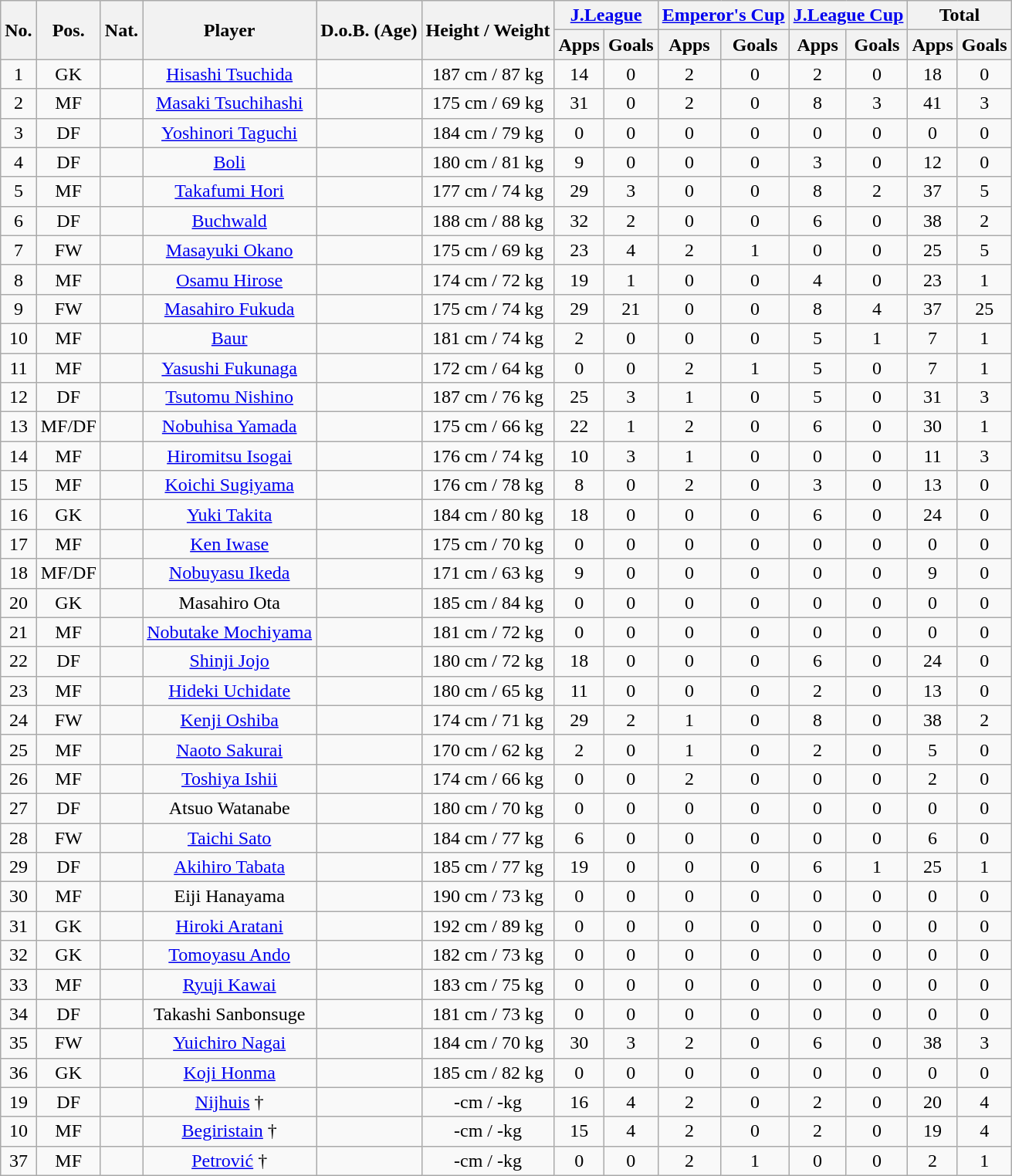<table class="wikitable" style="text-align:center;">
<tr>
<th rowspan="2">No.</th>
<th rowspan="2">Pos.</th>
<th rowspan="2">Nat.</th>
<th rowspan="2">Player</th>
<th rowspan="2">D.o.B. (Age)</th>
<th rowspan="2">Height / Weight</th>
<th colspan="2"><a href='#'>J.League</a></th>
<th colspan="2"><a href='#'>Emperor's Cup</a></th>
<th colspan="2"><a href='#'>J.League Cup</a></th>
<th colspan="2">Total</th>
</tr>
<tr>
<th>Apps</th>
<th>Goals</th>
<th>Apps</th>
<th>Goals</th>
<th>Apps</th>
<th>Goals</th>
<th>Apps</th>
<th>Goals</th>
</tr>
<tr>
<td>1</td>
<td>GK</td>
<td></td>
<td><a href='#'>Hisashi Tsuchida</a></td>
<td></td>
<td>187 cm / 87 kg</td>
<td>14</td>
<td>0</td>
<td>2</td>
<td>0</td>
<td>2</td>
<td>0</td>
<td>18</td>
<td>0</td>
</tr>
<tr>
<td>2</td>
<td>MF</td>
<td></td>
<td><a href='#'>Masaki Tsuchihashi</a></td>
<td></td>
<td>175 cm / 69 kg</td>
<td>31</td>
<td>0</td>
<td>2</td>
<td>0</td>
<td>8</td>
<td>3</td>
<td>41</td>
<td>3</td>
</tr>
<tr>
<td>3</td>
<td>DF</td>
<td></td>
<td><a href='#'>Yoshinori Taguchi</a></td>
<td></td>
<td>184 cm / 79 kg</td>
<td>0</td>
<td>0</td>
<td>0</td>
<td>0</td>
<td>0</td>
<td>0</td>
<td>0</td>
<td>0</td>
</tr>
<tr>
<td>4</td>
<td>DF</td>
<td></td>
<td><a href='#'>Boli</a></td>
<td></td>
<td>180 cm / 81 kg</td>
<td>9</td>
<td>0</td>
<td>0</td>
<td>0</td>
<td>3</td>
<td>0</td>
<td>12</td>
<td>0</td>
</tr>
<tr>
<td>5</td>
<td>MF</td>
<td></td>
<td><a href='#'>Takafumi Hori</a></td>
<td></td>
<td>177 cm / 74 kg</td>
<td>29</td>
<td>3</td>
<td>0</td>
<td>0</td>
<td>8</td>
<td>2</td>
<td>37</td>
<td>5</td>
</tr>
<tr>
<td>6</td>
<td>DF</td>
<td></td>
<td><a href='#'>Buchwald</a></td>
<td></td>
<td>188 cm / 88 kg</td>
<td>32</td>
<td>2</td>
<td>0</td>
<td>0</td>
<td>6</td>
<td>0</td>
<td>38</td>
<td>2</td>
</tr>
<tr>
<td>7</td>
<td>FW</td>
<td></td>
<td><a href='#'>Masayuki Okano</a></td>
<td></td>
<td>175 cm / 69 kg</td>
<td>23</td>
<td>4</td>
<td>2</td>
<td>1</td>
<td>0</td>
<td>0</td>
<td>25</td>
<td>5</td>
</tr>
<tr>
<td>8</td>
<td>MF</td>
<td></td>
<td><a href='#'>Osamu Hirose</a></td>
<td></td>
<td>174 cm / 72 kg</td>
<td>19</td>
<td>1</td>
<td>0</td>
<td>0</td>
<td>4</td>
<td>0</td>
<td>23</td>
<td>1</td>
</tr>
<tr>
<td>9</td>
<td>FW</td>
<td></td>
<td><a href='#'>Masahiro Fukuda</a></td>
<td></td>
<td>175 cm / 74 kg</td>
<td>29</td>
<td>21</td>
<td>0</td>
<td>0</td>
<td>8</td>
<td>4</td>
<td>37</td>
<td>25</td>
</tr>
<tr>
<td>10</td>
<td>MF</td>
<td></td>
<td><a href='#'>Baur</a></td>
<td></td>
<td>181 cm / 74 kg</td>
<td>2</td>
<td>0</td>
<td>0</td>
<td>0</td>
<td>5</td>
<td>1</td>
<td>7</td>
<td>1</td>
</tr>
<tr>
<td>11</td>
<td>MF</td>
<td></td>
<td><a href='#'>Yasushi Fukunaga</a></td>
<td></td>
<td>172 cm / 64 kg</td>
<td>0</td>
<td>0</td>
<td>2</td>
<td>1</td>
<td>5</td>
<td>0</td>
<td>7</td>
<td>1</td>
</tr>
<tr>
<td>12</td>
<td>DF</td>
<td></td>
<td><a href='#'>Tsutomu Nishino</a></td>
<td></td>
<td>187 cm / 76 kg</td>
<td>25</td>
<td>3</td>
<td>1</td>
<td>0</td>
<td>5</td>
<td>0</td>
<td>31</td>
<td>3</td>
</tr>
<tr>
<td>13</td>
<td>MF/DF</td>
<td></td>
<td><a href='#'>Nobuhisa Yamada</a></td>
<td></td>
<td>175 cm / 66 kg</td>
<td>22</td>
<td>1</td>
<td>2</td>
<td>0</td>
<td>6</td>
<td>0</td>
<td>30</td>
<td>1</td>
</tr>
<tr>
<td>14</td>
<td>MF</td>
<td></td>
<td><a href='#'>Hiromitsu Isogai</a></td>
<td></td>
<td>176 cm / 74 kg</td>
<td>10</td>
<td>3</td>
<td>1</td>
<td>0</td>
<td>0</td>
<td>0</td>
<td>11</td>
<td>3</td>
</tr>
<tr>
<td>15</td>
<td>MF</td>
<td></td>
<td><a href='#'>Koichi Sugiyama</a></td>
<td></td>
<td>176 cm / 78 kg</td>
<td>8</td>
<td>0</td>
<td>2</td>
<td>0</td>
<td>3</td>
<td>0</td>
<td>13</td>
<td>0</td>
</tr>
<tr>
<td>16</td>
<td>GK</td>
<td></td>
<td><a href='#'>Yuki Takita</a></td>
<td></td>
<td>184 cm / 80 kg</td>
<td>18</td>
<td>0</td>
<td>0</td>
<td>0</td>
<td>6</td>
<td>0</td>
<td>24</td>
<td>0</td>
</tr>
<tr>
<td>17</td>
<td>MF</td>
<td></td>
<td><a href='#'>Ken Iwase</a></td>
<td></td>
<td>175 cm / 70 kg</td>
<td>0</td>
<td>0</td>
<td>0</td>
<td>0</td>
<td>0</td>
<td>0</td>
<td>0</td>
<td>0</td>
</tr>
<tr>
<td>18</td>
<td>MF/DF</td>
<td></td>
<td><a href='#'>Nobuyasu Ikeda</a></td>
<td></td>
<td>171 cm / 63 kg</td>
<td>9</td>
<td>0</td>
<td>0</td>
<td>0</td>
<td>0</td>
<td>0</td>
<td>9</td>
<td>0</td>
</tr>
<tr>
<td>20</td>
<td>GK</td>
<td></td>
<td>Masahiro Ota</td>
<td></td>
<td>185 cm / 84 kg</td>
<td>0</td>
<td>0</td>
<td>0</td>
<td>0</td>
<td>0</td>
<td>0</td>
<td>0</td>
<td>0</td>
</tr>
<tr>
<td>21</td>
<td>MF</td>
<td></td>
<td><a href='#'>Nobutake Mochiyama</a></td>
<td></td>
<td>181 cm / 72 kg</td>
<td>0</td>
<td>0</td>
<td>0</td>
<td>0</td>
<td>0</td>
<td>0</td>
<td>0</td>
<td>0</td>
</tr>
<tr>
<td>22</td>
<td>DF</td>
<td></td>
<td><a href='#'>Shinji Jojo</a></td>
<td></td>
<td>180 cm / 72 kg</td>
<td>18</td>
<td>0</td>
<td>0</td>
<td>0</td>
<td>6</td>
<td>0</td>
<td>24</td>
<td>0</td>
</tr>
<tr>
<td>23</td>
<td>MF</td>
<td></td>
<td><a href='#'>Hideki Uchidate</a></td>
<td></td>
<td>180 cm / 65 kg</td>
<td>11</td>
<td>0</td>
<td>0</td>
<td>0</td>
<td>2</td>
<td>0</td>
<td>13</td>
<td>0</td>
</tr>
<tr>
<td>24</td>
<td>FW</td>
<td></td>
<td><a href='#'>Kenji Oshiba</a></td>
<td></td>
<td>174 cm / 71 kg</td>
<td>29</td>
<td>2</td>
<td>1</td>
<td>0</td>
<td>8</td>
<td>0</td>
<td>38</td>
<td>2</td>
</tr>
<tr>
<td>25</td>
<td>MF</td>
<td></td>
<td><a href='#'>Naoto Sakurai</a></td>
<td></td>
<td>170 cm / 62 kg</td>
<td>2</td>
<td>0</td>
<td>1</td>
<td>0</td>
<td>2</td>
<td>0</td>
<td>5</td>
<td>0</td>
</tr>
<tr>
<td>26</td>
<td>MF</td>
<td></td>
<td><a href='#'>Toshiya Ishii</a></td>
<td></td>
<td>174 cm / 66 kg</td>
<td>0</td>
<td>0</td>
<td>2</td>
<td>0</td>
<td>0</td>
<td>0</td>
<td>2</td>
<td>0</td>
</tr>
<tr>
<td>27</td>
<td>DF</td>
<td></td>
<td>Atsuo Watanabe</td>
<td></td>
<td>180 cm / 70 kg</td>
<td>0</td>
<td>0</td>
<td>0</td>
<td>0</td>
<td>0</td>
<td>0</td>
<td>0</td>
<td>0</td>
</tr>
<tr>
<td>28</td>
<td>FW</td>
<td></td>
<td><a href='#'>Taichi Sato</a></td>
<td></td>
<td>184 cm / 77 kg</td>
<td>6</td>
<td>0</td>
<td>0</td>
<td>0</td>
<td>0</td>
<td>0</td>
<td>6</td>
<td>0</td>
</tr>
<tr>
<td>29</td>
<td>DF</td>
<td></td>
<td><a href='#'>Akihiro Tabata</a></td>
<td></td>
<td>185 cm / 77 kg</td>
<td>19</td>
<td>0</td>
<td>0</td>
<td>0</td>
<td>6</td>
<td>1</td>
<td>25</td>
<td>1</td>
</tr>
<tr>
<td>30</td>
<td>MF</td>
<td></td>
<td>Eiji Hanayama</td>
<td></td>
<td>190 cm / 73 kg</td>
<td>0</td>
<td>0</td>
<td>0</td>
<td>0</td>
<td>0</td>
<td>0</td>
<td>0</td>
<td>0</td>
</tr>
<tr>
<td>31</td>
<td>GK</td>
<td></td>
<td><a href='#'>Hiroki Aratani</a></td>
<td></td>
<td>192 cm / 89 kg</td>
<td>0</td>
<td>0</td>
<td>0</td>
<td>0</td>
<td>0</td>
<td>0</td>
<td>0</td>
<td>0</td>
</tr>
<tr>
<td>32</td>
<td>GK</td>
<td></td>
<td><a href='#'>Tomoyasu Ando</a></td>
<td></td>
<td>182 cm / 73 kg</td>
<td>0</td>
<td>0</td>
<td>0</td>
<td>0</td>
<td>0</td>
<td>0</td>
<td>0</td>
<td>0</td>
</tr>
<tr>
<td>33</td>
<td>MF</td>
<td></td>
<td><a href='#'>Ryuji Kawai</a></td>
<td></td>
<td>183 cm / 75 kg</td>
<td>0</td>
<td>0</td>
<td>0</td>
<td>0</td>
<td>0</td>
<td>0</td>
<td>0</td>
<td>0</td>
</tr>
<tr>
<td>34</td>
<td>DF</td>
<td></td>
<td>Takashi Sanbonsuge</td>
<td></td>
<td>181 cm / 73 kg</td>
<td>0</td>
<td>0</td>
<td>0</td>
<td>0</td>
<td>0</td>
<td>0</td>
<td>0</td>
<td>0</td>
</tr>
<tr>
<td>35</td>
<td>FW</td>
<td></td>
<td><a href='#'>Yuichiro Nagai</a></td>
<td></td>
<td>184 cm / 70 kg</td>
<td>30</td>
<td>3</td>
<td>2</td>
<td>0</td>
<td>6</td>
<td>0</td>
<td>38</td>
<td>3</td>
</tr>
<tr>
<td>36</td>
<td>GK</td>
<td></td>
<td><a href='#'>Koji Honma</a></td>
<td></td>
<td>185 cm / 82 kg</td>
<td>0</td>
<td>0</td>
<td>0</td>
<td>0</td>
<td>0</td>
<td>0</td>
<td>0</td>
<td>0</td>
</tr>
<tr>
<td>19</td>
<td>DF</td>
<td></td>
<td><a href='#'>Nijhuis</a> †</td>
<td></td>
<td>-cm / -kg</td>
<td>16</td>
<td>4</td>
<td>2</td>
<td>0</td>
<td>2</td>
<td>0</td>
<td>20</td>
<td>4</td>
</tr>
<tr>
<td>10</td>
<td>MF</td>
<td></td>
<td><a href='#'>Begiristain</a> †</td>
<td></td>
<td>-cm / -kg</td>
<td>15</td>
<td>4</td>
<td>2</td>
<td>0</td>
<td>2</td>
<td>0</td>
<td>19</td>
<td>4</td>
</tr>
<tr>
<td>37</td>
<td>MF</td>
<td></td>
<td><a href='#'>Petrović</a> †</td>
<td></td>
<td>-cm / -kg</td>
<td>0</td>
<td>0</td>
<td>2</td>
<td>1</td>
<td>0</td>
<td>0</td>
<td>2</td>
<td>1</td>
</tr>
</table>
